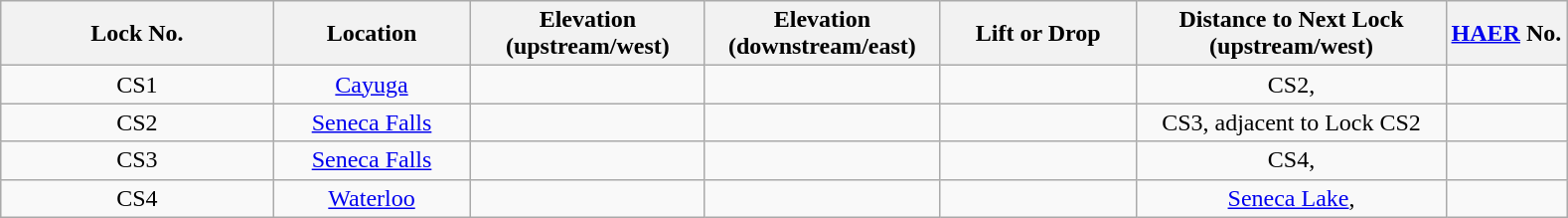<table class="wikitable" style="margin:1em auto; text-align:center">
<tr>
<th width="175";>Lock No.</th>
<th width="125">Location</th>
<th width="150">Elevation<br>(upstream/west)</th>
<th width="150">Elevation<br>(downstream/east)</th>
<th width="125">Lift or Drop</th>
<th width="200">Distance to Next Lock<br>(upstream/west)</th>
<th><a href='#'>HAER</a> No.</th>
</tr>
<tr>
<td>CS1</td>
<td><a href='#'>Cayuga</a></td>
<td></td>
<td></td>
<td></td>
<td>CS2, </td>
<td></td>
</tr>
<tr>
<td>CS2</td>
<td><a href='#'>Seneca Falls</a></td>
<td></td>
<td></td>
<td></td>
<td>CS3, adjacent to Lock CS2</td>
<td></td>
</tr>
<tr>
<td>CS3</td>
<td><a href='#'>Seneca Falls</a></td>
<td></td>
<td></td>
<td></td>
<td>CS4, </td>
<td></td>
</tr>
<tr>
<td>CS4</td>
<td><a href='#'>Waterloo</a></td>
<td></td>
<td></td>
<td></td>
<td><a href='#'>Seneca Lake</a>, </td>
<td></td>
</tr>
</table>
